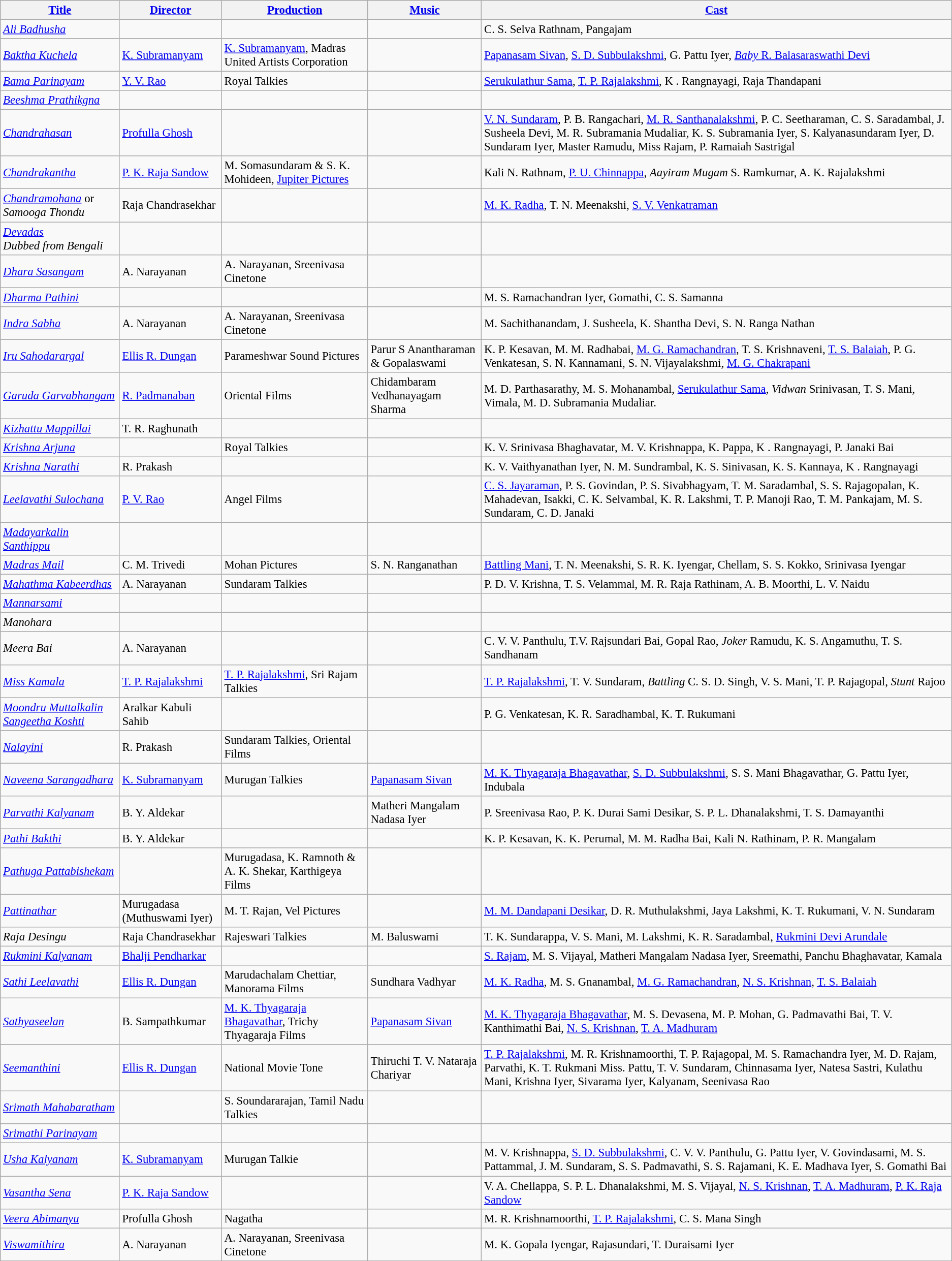<table class="wikitable" style="font-size: 95%;">
<tr>
<th><a href='#'>Title</a></th>
<th><a href='#'>Director</a></th>
<th><a href='#'>Production</a></th>
<th><a href='#'>Music</a></th>
<th><a href='#'>Cast</a></th>
</tr>
<tr --->
<td><em><a href='#'>Ali Badhusha</a></em></td>
<td></td>
<td></td>
<td></td>
<td>C. S. Selva Rathnam, Pangajam</td>
</tr>
<tr -->
<td><em><a href='#'>Baktha Kuchela</a></em></td>
<td><a href='#'>K. Subramanyam</a></td>
<td><a href='#'>K. Subramanyam</a>, Madras United Artists Corporation</td>
<td></td>
<td><a href='#'>Papanasam Sivan</a>, <a href='#'>S. D. Subbulakshmi</a>, G. Pattu Iyer, <a href='#'><em>Baby</em> R. Balasaraswathi Devi</a></td>
</tr>
<tr -->
<td><em><a href='#'>Bama Parinayam</a></em></td>
<td><a href='#'>Y. V. Rao</a></td>
<td>Royal Talkies</td>
<td></td>
<td><a href='#'>Serukulathur Sama</a>, <a href='#'>T. P. Rajalakshmi</a>, K . Rangnayagi, Raja Thandapani</td>
</tr>
<tr -->
<td><em><a href='#'>Beeshma Prathikgna</a></em></td>
<td></td>
<td></td>
<td></td>
<td></td>
</tr>
<tr -->
<td><em><a href='#'>Chandrahasan</a></em></td>
<td><a href='#'>Profulla Ghosh</a></td>
<td></td>
<td></td>
<td><a href='#'>V. N. Sundaram</a>, P. B. Rangachari, <a href='#'>M. R. Santhanalakshmi</a>, P. C. Seetharaman, C. S. Saradambal, J. Susheela Devi, M. R. Subramania Mudaliar, K. S. Subramania Iyer, S. Kalyanasundaram Iyer, D. Sundaram Iyer, Master Ramudu, Miss Rajam, P. Ramaiah Sastrigal</td>
</tr>
<tr -->
<td><em><a href='#'>Chandrakantha</a></em></td>
<td><a href='#'>P. K. Raja Sandow</a></td>
<td>M. Somasundaram & S. K. Mohideen, <a href='#'>Jupiter Pictures</a></td>
<td></td>
<td>Kali N. Rathnam, <a href='#'>P. U. Chinnappa</a>, <em>Aayiram Mugam</em> S. Ramkumar, A. K. Rajalakshmi</td>
</tr>
<tr -->
<td><em><a href='#'>Chandramohana</a></em> or <em>Samooga Thondu</em></td>
<td>Raja Chandrasekhar</td>
<td></td>
<td></td>
<td><a href='#'>M. K. Radha</a>, T. N. Meenakshi, <a href='#'>S. V. Venkatraman</a></td>
</tr>
<tr -->
<td><em><a href='#'>Devadas</a></em><br><em>Dubbed from Bengali</em></td>
<td></td>
<td></td>
<td></td>
<td></td>
</tr>
<tr -->
<td><em><a href='#'>Dhara Sasangam</a></em></td>
<td>A. Narayanan</td>
<td>A. Narayanan, Sreenivasa Cinetone</td>
<td></td>
<td></td>
</tr>
<tr -->
<td><em><a href='#'>Dharma Pathini</a></em></td>
<td></td>
<td></td>
<td></td>
<td>M. S. Ramachandran Iyer, Gomathi, C. S. Samanna</td>
</tr>
<tr -->
<td><em><a href='#'>Indra Sabha</a></em></td>
<td>A. Narayanan</td>
<td>A. Narayanan, Sreenivasa Cinetone</td>
<td></td>
<td>M. Sachithanandam, J. Susheela, K. Shantha Devi, S. N. Ranga Nathan</td>
</tr>
<tr -->
<td><em><a href='#'>Iru Sahodarargal</a></em></td>
<td><a href='#'>Ellis R. Dungan</a></td>
<td>Parameshwar Sound Pictures</td>
<td>Parur S Anantharaman & Gopalaswami</td>
<td>K. P. Kesavan, M. M. Radhabai, <a href='#'>M. G. Ramachandran</a>, T. S. Krishnaveni, <a href='#'>T. S. Balaiah</a>, P. G. Venkatesan, S. N. Kannamani, S. N. Vijayalakshmi, <a href='#'>M. G. Chakrapani</a></td>
</tr>
<tr -->
<td><em><a href='#'>Garuda Garvabhangam</a></em></td>
<td><a href='#'>R. Padmanaban</a></td>
<td>Oriental Films</td>
<td>Chidambaram Vedhanayagam Sharma</td>
<td>M. D. Parthasarathy, M. S. Mohanambal, <a href='#'>Serukulathur Sama</a>, <em>Vidwan</em> Srinivasan, T. S. Mani, Vimala, M. D. Subramania Mudaliar.</td>
</tr>
<tr -->
<td><em><a href='#'>Kizhattu Mappillai</a></em></td>
<td>T. R. Raghunath</td>
<td></td>
<td></td>
<td></td>
</tr>
<tr -->
<td><em><a href='#'>Krishna Arjuna</a></em></td>
<td></td>
<td>Royal Talkies</td>
<td></td>
<td>K. V. Srinivasa Bhaghavatar, M. V. Krishnappa, K. Pappa, K . Rangnayagi, P. Janaki Bai</td>
</tr>
<tr -->
<td><em><a href='#'>Krishna Narathi</a></em></td>
<td>R. Prakash</td>
<td></td>
<td></td>
<td>K. V. Vaithyanathan Iyer, N. M. Sundrambal, K. S. Sinivasan, K. S. Kannaya, K . Rangnayagi</td>
</tr>
<tr -->
<td><em><a href='#'>Leelavathi Sulochana</a></em></td>
<td><a href='#'>P. V. Rao</a></td>
<td>Angel Films</td>
<td></td>
<td><a href='#'>C. S. Jayaraman</a>, P. S. Govindan, P. S. Sivabhagyam, T. M. Saradambal, S. S. Rajagopalan, K. Mahadevan, Isakki, C. K. Selvambal, K. R. Lakshmi, T. P. Manoji Rao, T. M. Pankajam, M. S. Sundaram, C. D. Janaki</td>
</tr>
<tr -->
<td><em><a href='#'>Madayarkalin Santhippu</a></em></td>
<td></td>
<td></td>
<td></td>
<td></td>
</tr>
<tr -->
<td><em><a href='#'>Madras Mail</a></em></td>
<td>C. M. Trivedi</td>
<td>Mohan Pictures</td>
<td>S. N. Ranganathan</td>
<td><a href='#'>Battling Mani</a>, T. N. Meenakshi, S. R. K. Iyengar, Chellam, S. S. Kokko, Srinivasa Iyengar</td>
</tr>
<tr -->
<td><em><a href='#'>Mahathma Kabeerdhas</a></em></td>
<td>A. Narayanan</td>
<td>Sundaram Talkies</td>
<td></td>
<td>P. D. V. Krishna, T. S. Velammal, M. R. Raja Rathinam, A. B. Moorthi, L. V. Naidu</td>
</tr>
<tr -->
<td><em><a href='#'>Mannarsami</a></em></td>
<td></td>
<td></td>
<td></td>
<td></td>
</tr>
<tr -->
<td><em>Manohara</em></td>
<td></td>
<td></td>
<td></td>
<td></td>
</tr>
<tr -->
<td><em>Meera Bai</em></td>
<td>A. Narayanan</td>
<td></td>
<td></td>
<td>C. V. V. Panthulu, T.V. Rajsundari Bai, Gopal Rao, <em>Joker</em> Ramudu, K. S. Angamuthu, T. S. Sandhanam</td>
</tr>
<tr -->
<td><em><a href='#'>Miss Kamala</a></em></td>
<td><a href='#'>T. P. Rajalakshmi</a></td>
<td><a href='#'>T. P. Rajalakshmi</a>, Sri Rajam Talkies</td>
<td></td>
<td><a href='#'>T. P. Rajalakshmi</a>, T. V. Sundaram, <em>Battling</em> C. S. D. Singh, V. S. Mani, T. P. Rajagopal, <em>Stunt</em> Rajoo</td>
</tr>
<tr -->
<td><em><a href='#'>Moondru Muttalkalin Sangeetha Koshti</a></em></td>
<td>Aralkar Kabuli Sahib</td>
<td></td>
<td></td>
<td>P. G. Venkatesan, K. R. Saradhambal, K. T. Rukumani</td>
</tr>
<tr -->
<td><em><a href='#'>Nalayini</a></em></td>
<td>R. Prakash</td>
<td>Sundaram Talkies, Oriental Films</td>
<td></td>
<td></td>
</tr>
<tr -->
<td><em><a href='#'>Naveena Sarangadhara</a></em></td>
<td><a href='#'>K. Subramanyam</a></td>
<td>Murugan Talkies</td>
<td><a href='#'>Papanasam Sivan</a></td>
<td><a href='#'>M. K. Thyagaraja Bhagavathar</a>, <a href='#'>S. D. Subbulakshmi</a>, S. S. Mani Bhagavathar, G. Pattu Iyer, Indubala</td>
</tr>
<tr -->
<td><em><a href='#'>Parvathi Kalyanam</a></em></td>
<td>B. Y. Aldekar</td>
<td></td>
<td>Matheri Mangalam Nadasa Iyer</td>
<td>P. Sreenivasa Rao, P. K. Durai Sami Desikar, S. P. L. Dhanalakshmi, T. S. Damayanthi</td>
</tr>
<tr -->
<td><em><a href='#'>Pathi Bakthi</a></em></td>
<td>B. Y. Aldekar</td>
<td></td>
<td></td>
<td>K. P. Kesavan, K. K. Perumal, M. M. Radha Bai, Kali N. Rathinam, P. R. Mangalam</td>
</tr>
<tr -->
<td><em><a href='#'>Pathuga Pattabishekam</a></em></td>
<td></td>
<td>Murugadasa, K. Ramnoth & A. K. Shekar, Karthigeya Films</td>
<td></td>
<td></td>
</tr>
<tr -->
<td><em><a href='#'>Pattinathar</a></em></td>
<td>Murugadasa (Muthuswami Iyer)</td>
<td>M. T. Rajan, Vel Pictures</td>
<td></td>
<td><a href='#'>M. M. Dandapani Desikar</a>, D. R. Muthulakshmi, Jaya Lakshmi, K. T. Rukumani, V. N. Sundaram</td>
</tr>
<tr -->
<td><em>Raja Desingu</em></td>
<td>Raja Chandrasekhar</td>
<td>Rajeswari Talkies</td>
<td>M. Baluswami</td>
<td>T. K. Sundarappa, V. S. Mani, M. Lakshmi, K. R. Saradambal, <a href='#'>Rukmini Devi Arundale</a></td>
</tr>
<tr -->
<td><em><a href='#'>Rukmini Kalyanam</a></em></td>
<td><a href='#'>Bhalji Pendharkar</a></td>
<td></td>
<td></td>
<td><a href='#'>S. Rajam</a>, M. S. Vijayal, Matheri Mangalam Nadasa Iyer, Sreemathi, Panchu Bhaghavatar, Kamala</td>
</tr>
<tr -->
<td><em><a href='#'>Sathi Leelavathi</a></em></td>
<td><a href='#'>Ellis R. Dungan</a></td>
<td>Marudachalam Chettiar, Manorama Films</td>
<td>Sundhara Vadhyar</td>
<td><a href='#'>M. K. Radha</a>, M. S. Gnanambal, <a href='#'>M. G. Ramachandran</a>, <a href='#'>N. S. Krishnan</a>, <a href='#'>T. S. Balaiah</a></td>
</tr>
<tr -->
<td><em><a href='#'>Sathyaseelan</a></em></td>
<td>B. Sampathkumar</td>
<td><a href='#'>M. K. Thyagaraja Bhagavathar</a>, Trichy Thyagaraja Films</td>
<td><a href='#'>Papanasam Sivan</a></td>
<td><a href='#'>M. K. Thyagaraja Bhagavathar</a>, M. S. Devasena, M. P. Mohan, G. Padmavathi Bai, T. V. Kanthimathi Bai, <a href='#'>N. S. Krishnan</a>, <a href='#'>T. A. Madhuram</a></td>
</tr>
<tr -->
<td><em><a href='#'>Seemanthini</a></em></td>
<td><a href='#'>Ellis R. Dungan</a></td>
<td>National Movie Tone</td>
<td>Thiruchi T. V. Nataraja Chariyar</td>
<td><a href='#'>T. P. Rajalakshmi</a>, M. R. Krishnamoorthi, T. P. Rajagopal, M. S. Ramachandra Iyer, M. D. Rajam, Parvathi, K. T. Rukmani Miss. Pattu, T. V. Sundaram, Chinnasama Iyer, Natesa Sastri, Kulathu Mani, Krishna Iyer, Sivarama Iyer, Kalyanam, Seenivasa Rao</td>
</tr>
<tr -->
<td><em><a href='#'>Srimath Mahabaratham</a></em></td>
<td></td>
<td>S. Soundararajan, Tamil Nadu Talkies</td>
<td></td>
<td></td>
</tr>
<tr -->
<td><em><a href='#'>Srimathi Parinayam</a></em></td>
<td></td>
<td></td>
<td></td>
<td></td>
</tr>
<tr -->
<td><em><a href='#'>Usha Kalyanam</a></em></td>
<td><a href='#'>K. Subramanyam</a></td>
<td>Murugan Talkie</td>
<td></td>
<td>M. V. Krishnappa, <a href='#'>S. D. Subbulakshmi</a>, C. V. V. Panthulu, G. Pattu Iyer, V. Govindasami, M. S. Pattammal, J. M. Sundaram, S. S. Padmavathi, S. S. Rajamani, K. E. Madhava Iyer, S. Gomathi Bai</td>
</tr>
<tr -->
<td><em><a href='#'>Vasantha Sena</a></em></td>
<td><a href='#'>P. K. Raja Sandow</a></td>
<td></td>
<td></td>
<td>V. A. Chellappa, S. P. L. Dhanalakshmi, M. S. Vijayal, <a href='#'>N. S. Krishnan</a>, <a href='#'>T. A. Madhuram</a>, <a href='#'>P. K. Raja Sandow</a></td>
</tr>
<tr -->
<td><em><a href='#'>Veera Abimanyu</a></em></td>
<td>Profulla Ghosh</td>
<td>Nagatha</td>
<td></td>
<td>M. R. Krishnamoorthi, <a href='#'>T. P. Rajalakshmi</a>, C. S. Mana Singh</td>
</tr>
<tr -->
<td><em><a href='#'>Viswamithira</a></em></td>
<td>A. Narayanan</td>
<td>A. Narayanan, Sreenivasa Cinetone</td>
<td></td>
<td>M. K. Gopala Iyengar, Rajasundari, T. Duraisami Iyer</td>
</tr>
<tr -->
</tr>
</table>
